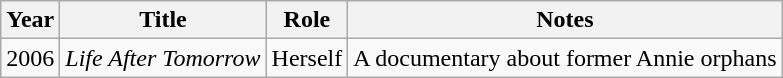<table class="wikitable sortable">
<tr>
<th>Year</th>
<th>Title</th>
<th>Role</th>
<th>Notes</th>
</tr>
<tr>
<td>2006</td>
<td><em>Life After Tomorrow</em></td>
<td>Herself</td>
<td>A documentary about former Annie orphans</td>
</tr>
</table>
